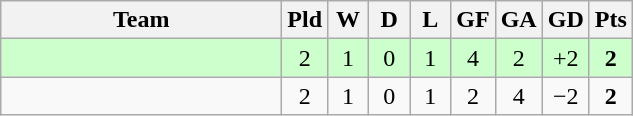<table class="wikitable" style="text-align:center;">
<tr>
<th width=180>Team</th>
<th width=20>Pld</th>
<th width=20>W</th>
<th width=20>D</th>
<th width=20>L</th>
<th width=20>GF</th>
<th width=20>GA</th>
<th width=20>GD</th>
<th width=20>Pts</th>
</tr>
<tr style="background:#cfc;">
<td align="left"></td>
<td>2</td>
<td>1</td>
<td>0</td>
<td>1</td>
<td>4</td>
<td>2</td>
<td>+2</td>
<td><strong>2</strong></td>
</tr>
<tr>
<td align="left"></td>
<td>2</td>
<td>1</td>
<td>0</td>
<td>1</td>
<td>2</td>
<td>4</td>
<td>−2</td>
<td><strong>2</strong></td>
</tr>
</table>
